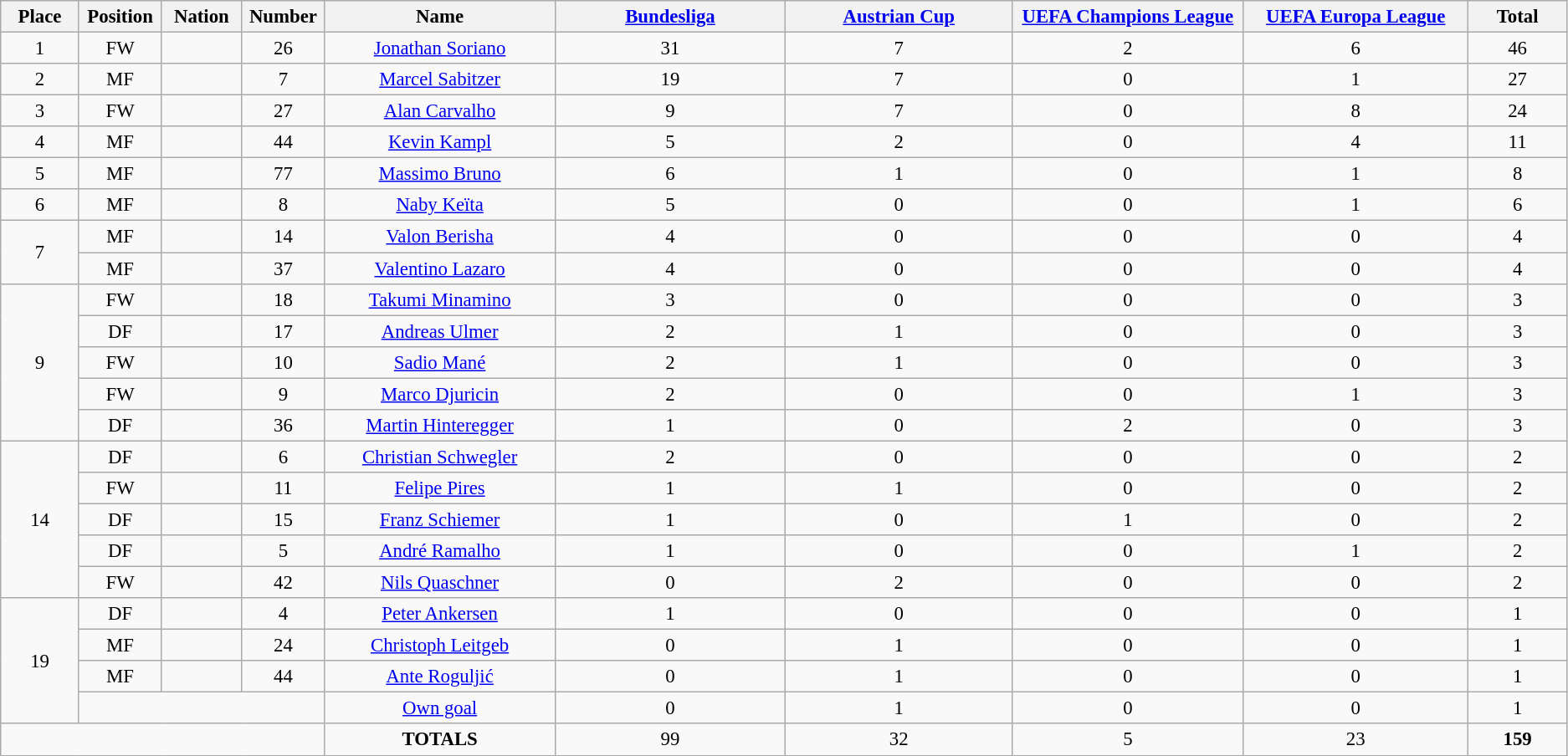<table class="wikitable" style="font-size: 95%; text-align: center;">
<tr>
<th width=60>Place</th>
<th width=60>Position</th>
<th width=60>Nation</th>
<th width=60>Number</th>
<th width=200>Name</th>
<th width=200><a href='#'>Bundesliga</a></th>
<th width=200><a href='#'>Austrian Cup</a></th>
<th width=200><a href='#'>UEFA Champions League</a></th>
<th width=200><a href='#'>UEFA Europa League</a></th>
<th width=80>Total</th>
</tr>
<tr>
<td>1</td>
<td>FW</td>
<td></td>
<td>26</td>
<td><a href='#'>Jonathan Soriano</a></td>
<td>31</td>
<td>7</td>
<td>2</td>
<td>6</td>
<td>46</td>
</tr>
<tr>
<td>2</td>
<td>MF</td>
<td></td>
<td>7</td>
<td><a href='#'>Marcel Sabitzer</a></td>
<td>19</td>
<td>7</td>
<td>0</td>
<td>1</td>
<td>27</td>
</tr>
<tr>
<td>3</td>
<td>FW</td>
<td></td>
<td>27</td>
<td><a href='#'>Alan Carvalho</a></td>
<td>9</td>
<td>7</td>
<td>0</td>
<td>8</td>
<td>24</td>
</tr>
<tr>
<td>4</td>
<td>MF</td>
<td></td>
<td>44</td>
<td><a href='#'>Kevin Kampl</a></td>
<td>5</td>
<td>2</td>
<td>0</td>
<td>4</td>
<td>11</td>
</tr>
<tr>
<td>5</td>
<td>MF</td>
<td></td>
<td>77</td>
<td><a href='#'>Massimo Bruno</a></td>
<td>6</td>
<td>1</td>
<td>0</td>
<td>1</td>
<td>8</td>
</tr>
<tr>
<td>6</td>
<td>MF</td>
<td></td>
<td>8</td>
<td><a href='#'>Naby Keïta</a></td>
<td>5</td>
<td>0</td>
<td>0</td>
<td>1</td>
<td>6</td>
</tr>
<tr>
<td rowspan="2">7</td>
<td>MF</td>
<td></td>
<td>14</td>
<td><a href='#'>Valon Berisha</a></td>
<td>4</td>
<td>0</td>
<td>0</td>
<td>0</td>
<td>4</td>
</tr>
<tr>
<td>MF</td>
<td></td>
<td>37</td>
<td><a href='#'>Valentino Lazaro</a></td>
<td>4</td>
<td>0</td>
<td>0</td>
<td>0</td>
<td>4</td>
</tr>
<tr>
<td rowspan="5">9</td>
<td>FW</td>
<td></td>
<td>18</td>
<td><a href='#'>Takumi Minamino</a></td>
<td>3</td>
<td>0</td>
<td>0</td>
<td>0</td>
<td>3</td>
</tr>
<tr>
<td>DF</td>
<td></td>
<td>17</td>
<td><a href='#'>Andreas Ulmer</a></td>
<td>2</td>
<td>1</td>
<td>0</td>
<td>0</td>
<td>3</td>
</tr>
<tr>
<td>FW</td>
<td></td>
<td>10</td>
<td><a href='#'>Sadio Mané</a></td>
<td>2</td>
<td>1</td>
<td>0</td>
<td>0</td>
<td>3</td>
</tr>
<tr>
<td>FW</td>
<td></td>
<td>9</td>
<td><a href='#'>Marco Djuricin</a></td>
<td>2</td>
<td>0</td>
<td>0</td>
<td>1</td>
<td>3</td>
</tr>
<tr>
<td>DF</td>
<td></td>
<td>36</td>
<td><a href='#'>Martin Hinteregger</a></td>
<td>1</td>
<td>0</td>
<td>2</td>
<td>0</td>
<td>3</td>
</tr>
<tr>
<td rowspan="5">14</td>
<td>DF</td>
<td></td>
<td>6</td>
<td><a href='#'>Christian Schwegler</a></td>
<td>2</td>
<td>0</td>
<td>0</td>
<td>0</td>
<td>2</td>
</tr>
<tr>
<td>FW</td>
<td></td>
<td>11</td>
<td><a href='#'>Felipe Pires</a></td>
<td>1</td>
<td>1</td>
<td>0</td>
<td>0</td>
<td>2</td>
</tr>
<tr>
<td>DF</td>
<td></td>
<td>15</td>
<td><a href='#'>Franz Schiemer</a></td>
<td>1</td>
<td>0</td>
<td>1</td>
<td>0</td>
<td>2</td>
</tr>
<tr>
<td>DF</td>
<td></td>
<td>5</td>
<td><a href='#'>André Ramalho</a></td>
<td>1</td>
<td>0</td>
<td>0</td>
<td>1</td>
<td>2</td>
</tr>
<tr>
<td>FW</td>
<td></td>
<td>42</td>
<td><a href='#'>Nils Quaschner</a></td>
<td>0</td>
<td>2</td>
<td>0</td>
<td>0</td>
<td>2</td>
</tr>
<tr>
<td rowspan="4">19</td>
<td>DF</td>
<td></td>
<td>4</td>
<td><a href='#'>Peter Ankersen</a></td>
<td>1</td>
<td>0</td>
<td>0</td>
<td>0</td>
<td>1</td>
</tr>
<tr>
<td>MF</td>
<td></td>
<td>24</td>
<td><a href='#'>Christoph Leitgeb</a></td>
<td>0</td>
<td>1</td>
<td>0</td>
<td>0</td>
<td>1</td>
</tr>
<tr>
<td>MF</td>
<td></td>
<td>44</td>
<td><a href='#'>Ante Roguljić</a></td>
<td>0</td>
<td>1</td>
<td>0</td>
<td>0</td>
<td>1</td>
</tr>
<tr>
<td colspan="3"></td>
<td><a href='#'>Own goal</a></td>
<td>0</td>
<td>1</td>
<td>0</td>
<td>0</td>
<td>1</td>
</tr>
<tr>
<td colspan="4"></td>
<td><strong>TOTALS</strong></td>
<td>99</td>
<td>32</td>
<td>5</td>
<td>23</td>
<td><strong>159</strong></td>
</tr>
</table>
